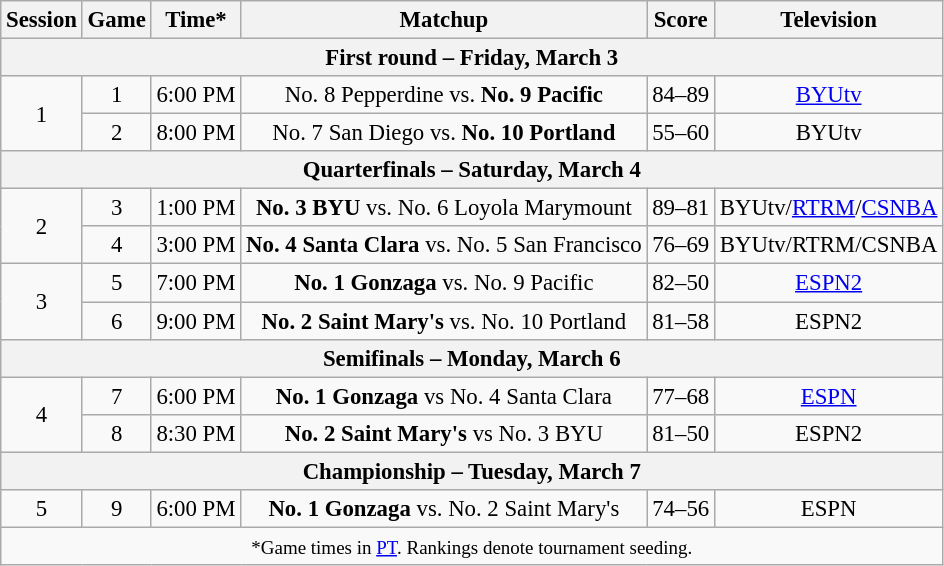<table class="wikitable" style="font-size: 95%;text-align:center">
<tr>
<th>Session</th>
<th>Game</th>
<th>Time*</th>
<th>Matchup</th>
<th>Score</th>
<th>Television</th>
</tr>
<tr>
<th colspan=6>First round – Friday, March 3</th>
</tr>
<tr>
<td rowspan=2>1</td>
<td>1</td>
<td>6:00 PM</td>
<td>No. 8 Pepperdine vs. <strong>No. 9 Pacific</strong></td>
<td>84–89</td>
<td><a href='#'>BYUtv</a></td>
</tr>
<tr>
<td>2</td>
<td>8:00 PM</td>
<td>No. 7 San Diego vs. <strong>No. 10 Portland</strong></td>
<td>55–60</td>
<td>BYUtv</td>
</tr>
<tr>
<th colspan=6>Quarterfinals – Saturday, March 4</th>
</tr>
<tr>
<td rowspan=2>2</td>
<td>3</td>
<td>1:00 PM</td>
<td><strong>No. 3 BYU</strong> vs. No. 6 Loyola Marymount</td>
<td>89–81</td>
<td>BYUtv/<a href='#'>RTRM</a>/<a href='#'>CSNBA</a></td>
</tr>
<tr>
<td>4</td>
<td>3:00 PM</td>
<td><strong>No. 4 Santa Clara</strong> vs. No. 5 San Francisco</td>
<td>76–69</td>
<td>BYUtv/RTRM/CSNBA</td>
</tr>
<tr>
<td rowspan=2>3</td>
<td>5</td>
<td>7:00 PM</td>
<td><strong>No. 1 Gonzaga</strong> vs. No. 9 Pacific</td>
<td>82–50</td>
<td><a href='#'>ESPN2</a></td>
</tr>
<tr>
<td>6</td>
<td>9:00 PM</td>
<td><strong>No. 2 Saint Mary's</strong> vs. No. 10 Portland</td>
<td>81–58</td>
<td>ESPN2</td>
</tr>
<tr>
<th colspan=6>Semifinals – Monday, March 6</th>
</tr>
<tr>
<td rowspan=2>4</td>
<td>7</td>
<td>6:00 PM</td>
<td><strong>No. 1 Gonzaga</strong> vs No. 4 Santa Clara</td>
<td>77–68</td>
<td><a href='#'>ESPN</a></td>
</tr>
<tr>
<td>8</td>
<td>8:30 PM</td>
<td><strong>No. 2 Saint Mary's</strong> vs No. 3 BYU</td>
<td>81–50</td>
<td>ESPN2</td>
</tr>
<tr>
<th colspan=6>Championship – Tuesday, March 7</th>
</tr>
<tr>
<td rowspan=1>5</td>
<td>9</td>
<td>6:00 PM</td>
<td><strong>No. 1 Gonzaga</strong> vs. No. 2 Saint Mary's</td>
<td>74–56</td>
<td>ESPN</td>
</tr>
<tr>
<td colspan=6><small>*Game times in <a href='#'>PT</a>. Rankings denote tournament seeding.</small></td>
</tr>
</table>
